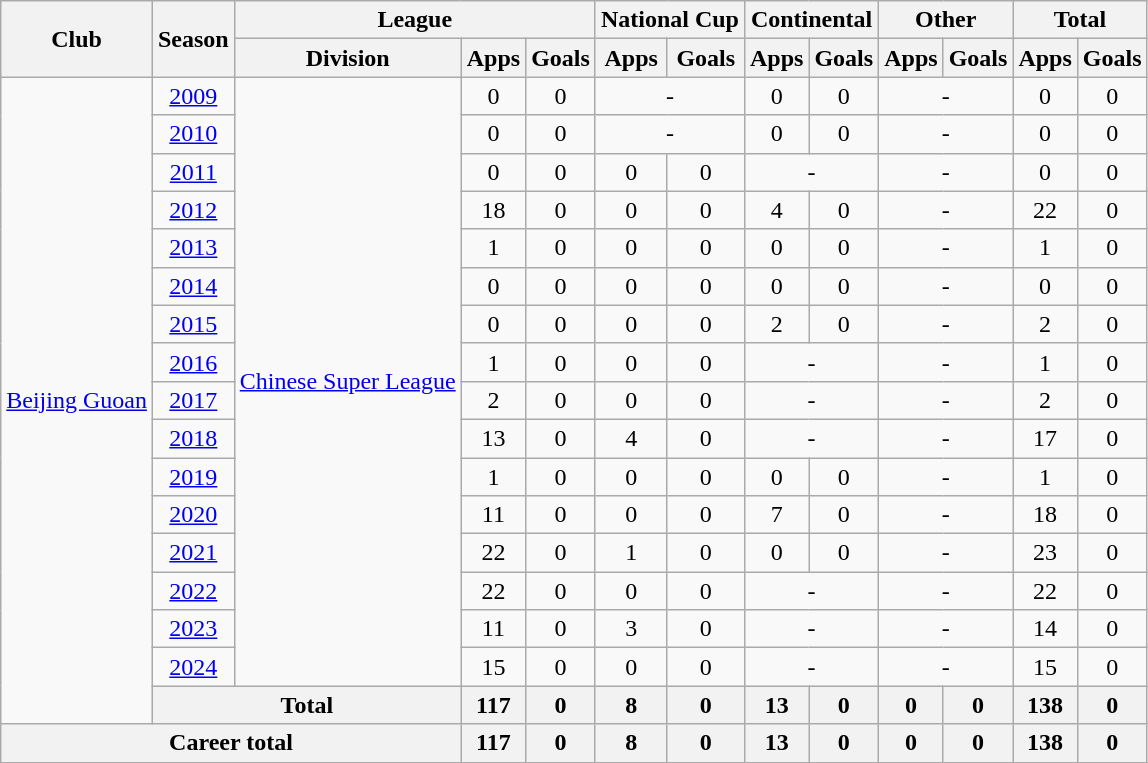<table class="wikitable" style="text-align: center">
<tr>
<th rowspan="2">Club</th>
<th rowspan="2">Season</th>
<th colspan="3">League</th>
<th colspan="2">National Cup</th>
<th colspan="2">Continental</th>
<th colspan="2">Other</th>
<th colspan="2">Total</th>
</tr>
<tr>
<th>Division</th>
<th>Apps</th>
<th>Goals</th>
<th>Apps</th>
<th>Goals</th>
<th>Apps</th>
<th>Goals</th>
<th>Apps</th>
<th>Goals</th>
<th>Apps</th>
<th>Goals</th>
</tr>
<tr>
<td rowspan="17"><a href='#'>Beijing Guoan</a></td>
<td><a href='#'>2009</a></td>
<td rowspan="16"><a href='#'>Chinese Super League</a></td>
<td>0</td>
<td>0</td>
<td colspan="2">-</td>
<td>0</td>
<td>0</td>
<td colspan="2">-</td>
<td>0</td>
<td>0</td>
</tr>
<tr>
<td><a href='#'>2010</a></td>
<td>0</td>
<td>0</td>
<td colspan="2">-</td>
<td>0</td>
<td>0</td>
<td colspan="2">-</td>
<td>0</td>
<td>0</td>
</tr>
<tr>
<td><a href='#'>2011</a></td>
<td>0</td>
<td>0</td>
<td>0</td>
<td>0</td>
<td colspan="2">-</td>
<td colspan="2">-</td>
<td>0</td>
<td>0</td>
</tr>
<tr>
<td><a href='#'>2012</a></td>
<td>18</td>
<td>0</td>
<td>0</td>
<td>0</td>
<td>4</td>
<td>0</td>
<td colspan="2">-</td>
<td>22</td>
<td>0</td>
</tr>
<tr>
<td><a href='#'>2013</a></td>
<td>1</td>
<td>0</td>
<td>0</td>
<td>0</td>
<td>0</td>
<td>0</td>
<td colspan="2">-</td>
<td>1</td>
<td>0</td>
</tr>
<tr>
<td><a href='#'>2014</a></td>
<td>0</td>
<td>0</td>
<td>0</td>
<td>0</td>
<td>0</td>
<td>0</td>
<td colspan="2">-</td>
<td>0</td>
<td>0</td>
</tr>
<tr>
<td><a href='#'>2015</a></td>
<td>0</td>
<td>0</td>
<td>0</td>
<td>0</td>
<td>2</td>
<td>0</td>
<td colspan="2">-</td>
<td>2</td>
<td>0</td>
</tr>
<tr>
<td><a href='#'>2016</a></td>
<td>1</td>
<td>0</td>
<td>0</td>
<td>0</td>
<td colspan="2">-</td>
<td colspan="2">-</td>
<td>1</td>
<td>0</td>
</tr>
<tr>
<td><a href='#'>2017</a></td>
<td>2</td>
<td>0</td>
<td>0</td>
<td>0</td>
<td colspan="2">-</td>
<td colspan="2">-</td>
<td>2</td>
<td>0</td>
</tr>
<tr>
<td><a href='#'>2018</a></td>
<td>13</td>
<td>0</td>
<td>4</td>
<td>0</td>
<td colspan="2">-</td>
<td colspan="2">-</td>
<td>17</td>
<td>0</td>
</tr>
<tr>
<td><a href='#'>2019</a></td>
<td>1</td>
<td>0</td>
<td>0</td>
<td>0</td>
<td>0</td>
<td>0</td>
<td colspan="2">-</td>
<td>1</td>
<td>0</td>
</tr>
<tr>
<td><a href='#'>2020</a></td>
<td>11</td>
<td>0</td>
<td>0</td>
<td>0</td>
<td>7</td>
<td>0</td>
<td colspan="2">-</td>
<td>18</td>
<td>0</td>
</tr>
<tr>
<td><a href='#'>2021</a></td>
<td>22</td>
<td>0</td>
<td>1</td>
<td>0</td>
<td>0</td>
<td>0</td>
<td colspan="2">-</td>
<td>23</td>
<td>0</td>
</tr>
<tr>
<td><a href='#'>2022</a></td>
<td>22</td>
<td>0</td>
<td>0</td>
<td>0</td>
<td colspan="2">-</td>
<td colspan="2">-</td>
<td>22</td>
<td>0</td>
</tr>
<tr>
<td><a href='#'>2023</a></td>
<td>11</td>
<td>0</td>
<td>3</td>
<td>0</td>
<td colspan="2">-</td>
<td colspan="2">-</td>
<td>14</td>
<td>0</td>
</tr>
<tr>
<td><a href='#'>2024</a></td>
<td>15</td>
<td>0</td>
<td>0</td>
<td>0</td>
<td colspan="2">-</td>
<td colspan="2">-</td>
<td>15</td>
<td>0</td>
</tr>
<tr>
<th colspan="2">Total</th>
<th>117</th>
<th>0</th>
<th>8</th>
<th>0</th>
<th>13</th>
<th>0</th>
<th>0</th>
<th>0</th>
<th>138</th>
<th>0</th>
</tr>
<tr>
<th colspan=3>Career total</th>
<th>117</th>
<th>0</th>
<th>8</th>
<th>0</th>
<th>13</th>
<th>0</th>
<th>0</th>
<th>0</th>
<th>138</th>
<th>0</th>
</tr>
</table>
